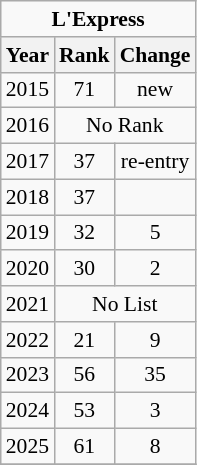<table class="wikitable" style="font-size: 90%; text-align: center;">
<tr>
<td colspan="3"><strong>L'Express</strong></td>
</tr>
<tr>
<th>Year</th>
<th>Rank</th>
<th>Change</th>
</tr>
<tr>
<td>2015</td>
<td>71</td>
<td>new</td>
</tr>
<tr>
<td>2016</td>
<td colspan="2"> No Rank</td>
</tr>
<tr>
<td>2017</td>
<td>37</td>
<td> re-entry</td>
</tr>
<tr>
<td>2018</td>
<td>37</td>
<td></td>
</tr>
<tr>
<td>2019</td>
<td>32</td>
<td> 5</td>
</tr>
<tr>
<td>2020</td>
<td>30</td>
<td> 2</td>
</tr>
<tr>
<td>2021</td>
<td colspan="2">No List</td>
</tr>
<tr>
<td>2022</td>
<td>21</td>
<td> 9</td>
</tr>
<tr>
<td>2023</td>
<td>56</td>
<td> 35</td>
</tr>
<tr>
<td>2024</td>
<td>53</td>
<td> 3</td>
</tr>
<tr>
<td>2025</td>
<td>61</td>
<td> 8</td>
</tr>
<tr>
</tr>
</table>
